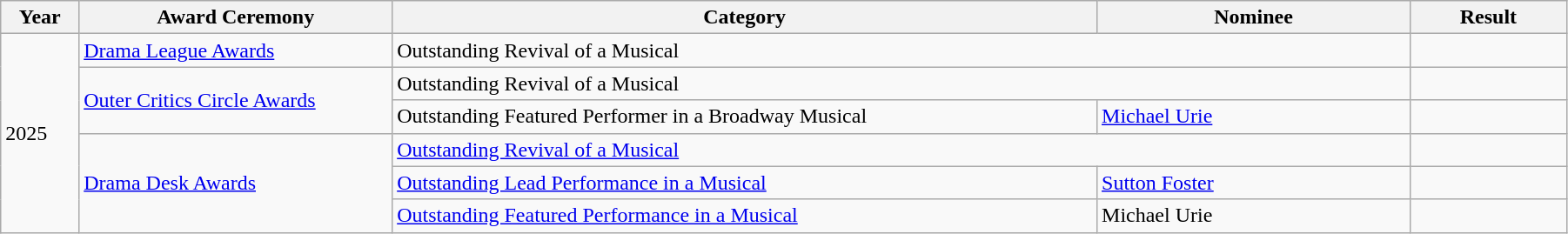<table class="wikitable" width="95%">
<tr>
<th width="5%">Year</th>
<th width="20%">Award Ceremony</th>
<th width="45%">Category</th>
<th width="20%">Nominee</th>
<th width="10%">Result</th>
</tr>
<tr>
<td rowspan="6">2025</td>
<td><a href='#'>Drama League Awards</a></td>
<td colspan="2">Outstanding Revival of a Musical</td>
<td></td>
</tr>
<tr>
<td rowspan="2"><a href='#'>Outer Critics Circle Awards</a></td>
<td colspan="2">Outstanding Revival of a Musical</td>
<td></td>
</tr>
<tr>
<td>Outstanding Featured Performer in a Broadway Musical</td>
<td><a href='#'>Michael Urie</a></td>
<td></td>
</tr>
<tr>
<td rowspan="3"><a href='#'>Drama Desk Awards</a></td>
<td colspan="2"><a href='#'>Outstanding Revival of a Musical</a></td>
<td></td>
</tr>
<tr>
<td><a href='#'>Outstanding Lead Performance in a Musical</a></td>
<td><a href='#'>Sutton Foster</a></td>
<td></td>
</tr>
<tr>
<td><a href='#'>Outstanding Featured Performance in a Musical</a></td>
<td>Michael Urie</td>
<td></td>
</tr>
</table>
